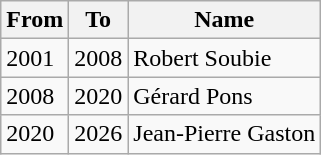<table class="wikitable">
<tr>
<th>From</th>
<th>To</th>
<th>Name</th>
</tr>
<tr>
<td>2001</td>
<td>2008</td>
<td>Robert Soubie</td>
</tr>
<tr>
<td>2008</td>
<td>2020</td>
<td>Gérard Pons</td>
</tr>
<tr>
<td>2020</td>
<td>2026</td>
<td>Jean-Pierre Gaston</td>
</tr>
</table>
